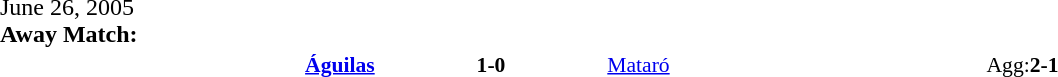<table width=100% cellspacing=1>
<tr>
<th width=20%></th>
<th width=12%></th>
<th width=20%></th>
<th></th>
</tr>
<tr>
<td>June 26, 2005<br><strong>Away Match:</strong></td>
</tr>
<tr style=font-size:90%>
<td align=right><strong><a href='#'>Águilas</a></strong></td>
<td align=center><strong>1-0</strong></td>
<td><a href='#'>Mataró</a></td>
<td>Agg:<strong>2-1</strong></td>
</tr>
</table>
